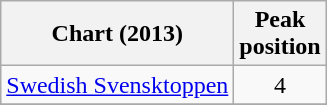<table class="wikitable sortable plainrowheaders">
<tr>
<th>Chart (2013)</th>
<th>Peak<br>position</th>
</tr>
<tr>
<td><a href='#'>Swedish Svensktoppen</a></td>
<td style="text-align:center;">4</td>
</tr>
<tr>
</tr>
<tr>
</tr>
<tr>
</tr>
</table>
